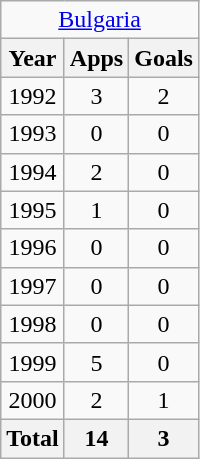<table class="wikitable" style="text-align:center">
<tr>
<td colspan=3><a href='#'>Bulgaria</a></td>
</tr>
<tr>
<th>Year</th>
<th>Apps</th>
<th>Goals</th>
</tr>
<tr>
<td>1992</td>
<td>3</td>
<td>2</td>
</tr>
<tr>
<td>1993</td>
<td>0</td>
<td>0</td>
</tr>
<tr>
<td>1994</td>
<td>2</td>
<td>0</td>
</tr>
<tr>
<td>1995</td>
<td>1</td>
<td>0</td>
</tr>
<tr>
<td>1996</td>
<td>0</td>
<td>0</td>
</tr>
<tr>
<td>1997</td>
<td>0</td>
<td>0</td>
</tr>
<tr>
<td>1998</td>
<td>0</td>
<td>0</td>
</tr>
<tr>
<td>1999</td>
<td>5</td>
<td>0</td>
</tr>
<tr>
<td>2000</td>
<td>2</td>
<td>1</td>
</tr>
<tr>
<th>Total</th>
<th>14</th>
<th>3</th>
</tr>
</table>
